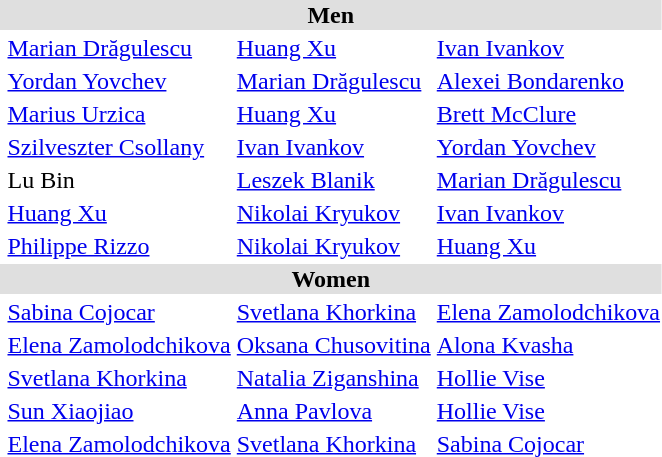<table>
<tr style="background:#dfdfdf;">
<td colspan="4" style="text-align:center;"><strong>Men</strong></td>
</tr>
<tr>
<th scope=row style="text-align:left"><br></th>
<td> <a href='#'>Marian Drăgulescu</a></td>
<td> <a href='#'>Huang Xu</a></td>
<td> <a href='#'>Ivan Ivankov</a></td>
</tr>
<tr>
<th scope=row style="text-align:left"><br></th>
<td> <a href='#'>Yordan Yovchev</a></td>
<td> <a href='#'>Marian Drăgulescu</a></td>
<td> <a href='#'>Alexei Bondarenko</a></td>
</tr>
<tr>
<th scope=row style="text-align:left"><br></th>
<td> <a href='#'>Marius Urzica</a></td>
<td> <a href='#'>Huang Xu</a></td>
<td> <a href='#'>Brett McClure</a></td>
</tr>
<tr>
<th scope=row style="text-align:left"><br></th>
<td> <a href='#'>Szilveszter Csollany</a></td>
<td> <a href='#'>Ivan Ivankov</a></td>
<td> <a href='#'>Yordan Yovchev</a></td>
</tr>
<tr>
<th scope=row style="text-align:left"><br></th>
<td> Lu Bin</td>
<td> <a href='#'>Leszek Blanik</a></td>
<td> <a href='#'>Marian Drăgulescu</a></td>
</tr>
<tr>
<th scope=row style="text-align:left"><br></th>
<td> <a href='#'>Huang Xu</a></td>
<td> <a href='#'>Nikolai Kryukov</a></td>
<td> <a href='#'>Ivan Ivankov</a></td>
</tr>
<tr>
<th scope=row style="text-align:left"><br></th>
<td> <a href='#'>Philippe Rizzo</a></td>
<td> <a href='#'>Nikolai Kryukov</a></td>
<td> <a href='#'>Huang Xu</a></td>
</tr>
<tr style="background:#dfdfdf;">
<td colspan="4" style="text-align:center;"><strong>Women</strong></td>
</tr>
<tr>
<th scope=row style="text-align:left"><br></th>
<td> <a href='#'>Sabina Cojocar</a></td>
<td> <a href='#'>Svetlana Khorkina</a></td>
<td> <a href='#'>Elena Zamolodchikova</a></td>
</tr>
<tr>
<th scope=row style="text-align:left"><br></th>
<td> <a href='#'>Elena Zamolodchikova</a></td>
<td> <a href='#'>Oksana Chusovitina</a></td>
<td> <a href='#'>Alona Kvasha</a></td>
</tr>
<tr>
<th scope=row style="text-align:left"><br></th>
<td> <a href='#'>Svetlana Khorkina</a></td>
<td> <a href='#'>Natalia Ziganshina</a></td>
<td> <a href='#'>Hollie Vise</a></td>
</tr>
<tr>
<th scope=row style="text-align:left"><br></th>
<td> <a href='#'>Sun Xiaojiao</a></td>
<td> <a href='#'>Anna Pavlova</a></td>
<td> <a href='#'>Hollie Vise</a></td>
</tr>
<tr>
<th scope=row style="text-align:left"><br></th>
<td> <a href='#'>Elena Zamolodchikova</a></td>
<td> <a href='#'>Svetlana Khorkina</a></td>
<td> <a href='#'>Sabina Cojocar</a></td>
</tr>
</table>
